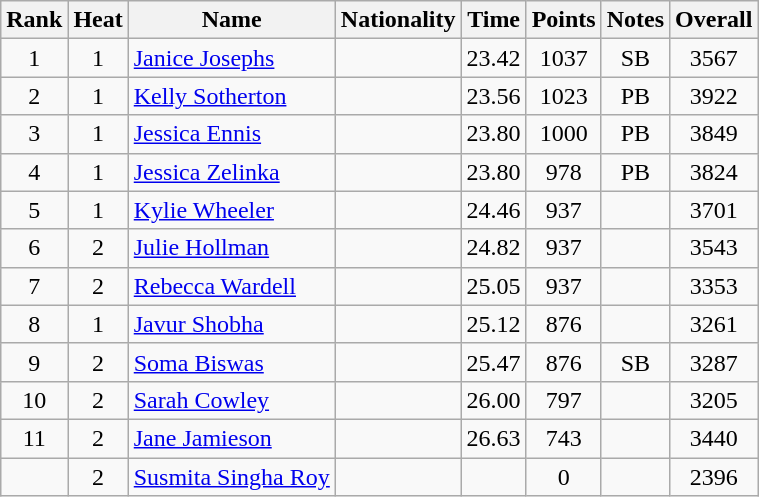<table class="wikitable sortable" style="text-align:center">
<tr>
<th>Rank</th>
<th>Heat</th>
<th>Name</th>
<th>Nationality</th>
<th>Time</th>
<th>Points</th>
<th>Notes</th>
<th>Overall</th>
</tr>
<tr>
<td>1</td>
<td>1</td>
<td align="left"><a href='#'>Janice Josephs</a></td>
<td align=left></td>
<td>23.42</td>
<td>1037</td>
<td>SB</td>
<td>3567</td>
</tr>
<tr>
<td>2</td>
<td>1</td>
<td align="left"><a href='#'>Kelly Sotherton</a></td>
<td align=left></td>
<td>23.56</td>
<td>1023</td>
<td>PB</td>
<td>3922</td>
</tr>
<tr>
<td>3</td>
<td>1</td>
<td align="left"><a href='#'>Jessica Ennis</a></td>
<td align=left></td>
<td>23.80</td>
<td>1000</td>
<td>PB</td>
<td>3849</td>
</tr>
<tr>
<td>4</td>
<td>1</td>
<td align="left"><a href='#'>Jessica Zelinka</a></td>
<td align=left></td>
<td>23.80</td>
<td>978</td>
<td>PB</td>
<td>3824</td>
</tr>
<tr>
<td>5</td>
<td>1</td>
<td align="left"><a href='#'>Kylie Wheeler</a></td>
<td align=left></td>
<td>24.46</td>
<td>937</td>
<td></td>
<td>3701</td>
</tr>
<tr>
<td>6</td>
<td>2</td>
<td align="left"><a href='#'>Julie Hollman</a></td>
<td align=left></td>
<td>24.82</td>
<td>937</td>
<td></td>
<td>3543</td>
</tr>
<tr>
<td>7</td>
<td>2</td>
<td align="left"><a href='#'>Rebecca Wardell</a></td>
<td align=left></td>
<td>25.05</td>
<td>937</td>
<td></td>
<td>3353</td>
</tr>
<tr>
<td>8</td>
<td>1</td>
<td align="left"><a href='#'>Javur Shobha</a></td>
<td align=left></td>
<td>25.12</td>
<td>876</td>
<td></td>
<td>3261</td>
</tr>
<tr>
<td>9</td>
<td>2</td>
<td align="left"><a href='#'>Soma Biswas</a></td>
<td align=left></td>
<td>25.47</td>
<td>876</td>
<td>SB</td>
<td>3287</td>
</tr>
<tr>
<td>10</td>
<td>2</td>
<td align="left"><a href='#'>Sarah Cowley</a></td>
<td align=left></td>
<td>26.00</td>
<td>797</td>
<td></td>
<td>3205</td>
</tr>
<tr>
<td>11</td>
<td>2</td>
<td align="left"><a href='#'>Jane Jamieson</a></td>
<td align=left></td>
<td>26.63</td>
<td>743</td>
<td></td>
<td>3440</td>
</tr>
<tr>
<td></td>
<td>2</td>
<td align="left"><a href='#'>Susmita Singha Roy</a></td>
<td align=left></td>
<td></td>
<td>0</td>
<td></td>
<td>2396</td>
</tr>
</table>
